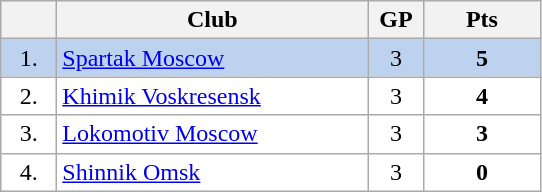<table class="wikitable">
<tr>
<th width="30"></th>
<th width="200">Club</th>
<th width="30">GP</th>
<th width="70">Pts</th>
</tr>
<tr bgcolor="#BCD2EE" align="center">
<td>1.</td>
<td align="left"><a href='#'>Spartak Moscow</a></td>
<td>3</td>
<td><strong>5</strong></td>
</tr>
<tr bgcolor="#FFFFFF" align="center">
<td>2.</td>
<td align="left"><a href='#'>Khimik Voskresensk</a></td>
<td>3</td>
<td><strong>4</strong></td>
</tr>
<tr bgcolor="#FFFFFF" align="center">
<td>3.</td>
<td align="left"><a href='#'>Lokomotiv Moscow</a></td>
<td>3</td>
<td><strong>3</strong></td>
</tr>
<tr bgcolor="#FFFFFF" align="center">
<td>4.</td>
<td align="left"><a href='#'>Shinnik Omsk</a></td>
<td>3</td>
<td><strong>0</strong></td>
</tr>
</table>
